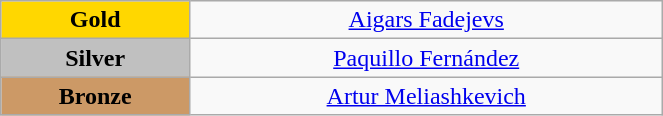<table class="wikitable" style="text-align:center; " width="35%">
<tr>
<td bgcolor="gold"><strong>Gold</strong></td>
<td><a href='#'>Aigars Fadejevs</a><br>  <small><em></em></small></td>
</tr>
<tr>
<td bgcolor="silver"><strong>Silver</strong></td>
<td><a href='#'>Paquillo Fernández</a><br>  <small><em></em></small></td>
</tr>
<tr>
<td bgcolor="CC9966"><strong>Bronze</strong></td>
<td><a href='#'>Artur Meliashkevich</a><br>  <small><em></em></small></td>
</tr>
</table>
